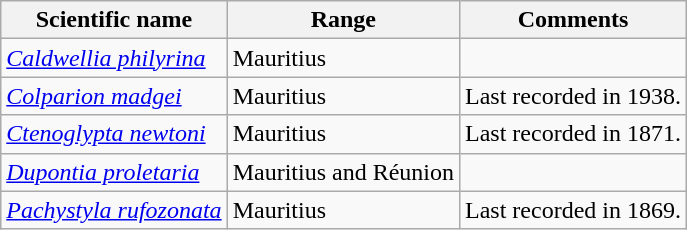<table class="wikitable sortable">
<tr>
<th>Scientific name</th>
<th>Range</th>
<th class="unsortable">Comments</th>
</tr>
<tr>
<td><em><a href='#'>Caldwellia philyrina</a></em></td>
<td>Mauritius</td>
<td></td>
</tr>
<tr>
<td><em><a href='#'>Colparion madgei</a></em></td>
<td>Mauritius</td>
<td>Last recorded in 1938.</td>
</tr>
<tr>
<td><em><a href='#'>Ctenoglypta newtoni</a></em></td>
<td>Mauritius</td>
<td>Last recorded in 1871.</td>
</tr>
<tr>
<td><em><a href='#'>Dupontia proletaria</a></em></td>
<td>Mauritius and Réunion</td>
<td></td>
</tr>
<tr>
<td><em><a href='#'>Pachystyla rufozonata</a></em></td>
<td>Mauritius</td>
<td>Last recorded in 1869.</td>
</tr>
</table>
